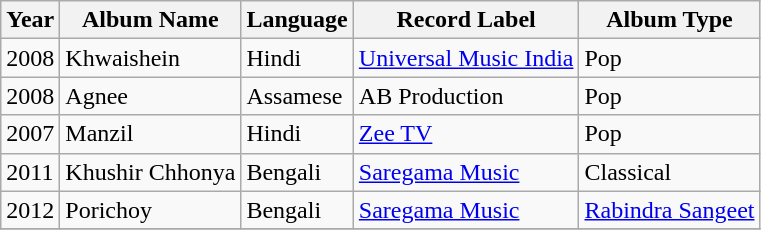<table class="wikitable sortable">
<tr>
<th>Year</th>
<th>Album Name</th>
<th>Language</th>
<th>Record Label</th>
<th>Album Type</th>
</tr>
<tr>
<td>2008</td>
<td>Khwaishein </td>
<td>Hindi</td>
<td><a href='#'>Universal Music India</a></td>
<td>Pop </td>
</tr>
<tr>
<td>2008</td>
<td>Agnee</td>
<td>Assamese</td>
<td>AB Production</td>
<td>Pop</td>
</tr>
<tr>
<td>2007</td>
<td>Manzil</td>
<td>Hindi</td>
<td><a href='#'>Zee TV</a></td>
<td>Pop</td>
</tr>
<tr>
<td>2011</td>
<td>Khushir Chhonya</td>
<td>Bengali</td>
<td><a href='#'>Saregama Music</a></td>
<td>Classical</td>
</tr>
<tr>
<td>2012</td>
<td>Porichoy</td>
<td>Bengali</td>
<td><a href='#'>Saregama Music</a></td>
<td><a href='#'>Rabindra Sangeet</a></td>
</tr>
<tr>
</tr>
</table>
